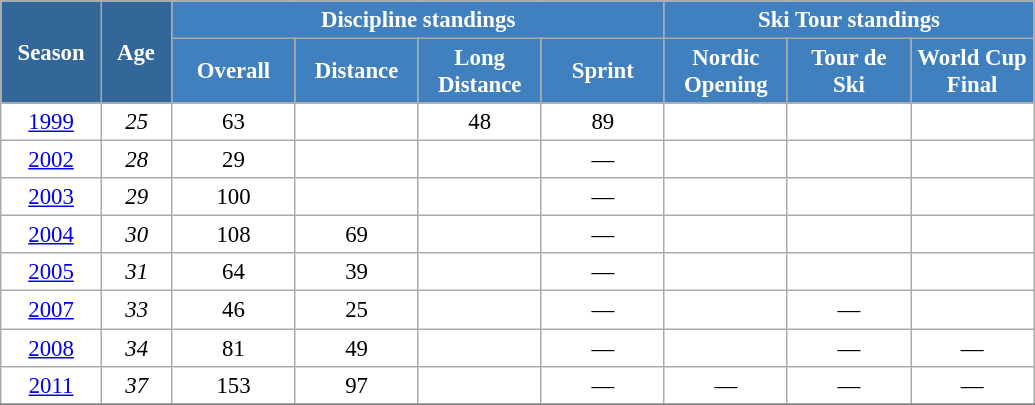<table class="wikitable" style="font-size:95%; text-align:center; border:grey solid 1px; border-collapse:collapse; background:#ffffff;">
<tr>
<th style="background-color:#369; color:white; width:60px;" rowspan="2"> Season </th>
<th style="background-color:#369; color:white; width:40px;" rowspan="2"> Age </th>
<th style="background-color:#4180be; color:white;" colspan="4">Discipline standings</th>
<th style="background-color:#4180be; color:white;" colspan="3">Ski Tour standings</th>
</tr>
<tr>
<th style="background-color:#4180be; color:white; width:75px;">Overall</th>
<th style="background-color:#4180be; color:white; width:75px;">Distance</th>
<th style="background-color:#4180be; color:white; width:75px;">Long Distance</th>
<th style="background-color:#4180be; color:white; width:75px;">Sprint</th>
<th style="background-color:#4180be; color:white; width:75px;">Nordic<br>Opening</th>
<th style="background-color:#4180be; color:white; width:75px;">Tour de<br>Ski</th>
<th style="background-color:#4180be; color:white; width:75px;">World Cup<br>Final</th>
</tr>
<tr>
<td><a href='#'>1999</a></td>
<td><em>25</em></td>
<td>63</td>
<td></td>
<td>48</td>
<td>89</td>
<td></td>
<td></td>
<td></td>
</tr>
<tr>
<td><a href='#'>2002</a></td>
<td><em>28</em></td>
<td>29</td>
<td></td>
<td></td>
<td>—</td>
<td></td>
<td></td>
<td></td>
</tr>
<tr>
<td><a href='#'>2003</a></td>
<td><em>29</em></td>
<td>100</td>
<td></td>
<td></td>
<td>—</td>
<td></td>
<td></td>
<td></td>
</tr>
<tr>
<td><a href='#'>2004</a></td>
<td><em>30</em></td>
<td>108</td>
<td>69</td>
<td></td>
<td>—</td>
<td></td>
<td></td>
<td></td>
</tr>
<tr>
<td><a href='#'>2005</a></td>
<td><em>31</em></td>
<td>64</td>
<td>39</td>
<td></td>
<td>—</td>
<td></td>
<td></td>
<td></td>
</tr>
<tr>
<td><a href='#'>2007</a></td>
<td><em>33</em></td>
<td>46</td>
<td>25</td>
<td></td>
<td>—</td>
<td></td>
<td>—</td>
<td></td>
</tr>
<tr>
<td><a href='#'>2008</a></td>
<td><em>34</em></td>
<td>81</td>
<td>49</td>
<td></td>
<td>—</td>
<td></td>
<td>—</td>
<td>—</td>
</tr>
<tr>
<td><a href='#'>2011</a></td>
<td><em>37</em></td>
<td>153</td>
<td>97</td>
<td></td>
<td>—</td>
<td>—</td>
<td>—</td>
<td>—</td>
</tr>
<tr>
</tr>
</table>
